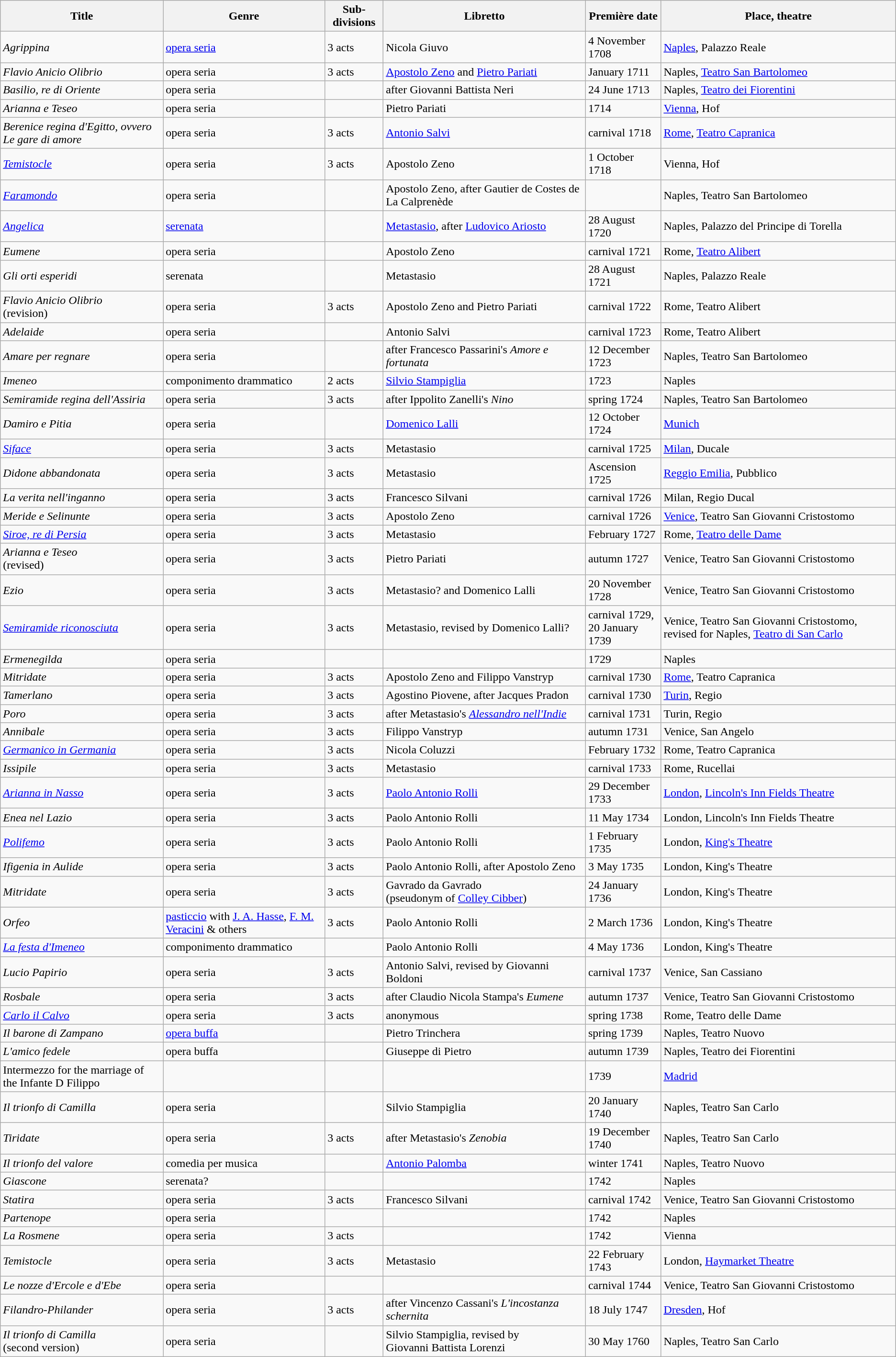<table class="wikitable sortable">
<tr>
<th>Title</th>
<th>Genre</th>
<th>Sub­divisions</th>
<th>Libretto</th>
<th>Première date</th>
<th>Place, theatre</th>
</tr>
<tr>
<td><em>Agrippina</em></td>
<td><a href='#'>opera seria</a></td>
<td>3 acts</td>
<td>Nicola Giuvo</td>
<td>4 November 1708</td>
<td><a href='#'>Naples</a>, Palazzo Reale</td>
</tr>
<tr>
<td><em>Flavio Anicio Olibrio</em></td>
<td>opera seria</td>
<td>3 acts</td>
<td><a href='#'>Apostolo Zeno</a> and <a href='#'>Pietro Pariati</a></td>
<td>January 1711</td>
<td>Naples, <a href='#'>Teatro San Bartolomeo</a></td>
</tr>
<tr>
<td><em>Basilio, re di Oriente</em></td>
<td>opera seria</td>
<td> </td>
<td>after Giovanni Battista Neri</td>
<td>24 June 1713</td>
<td>Naples, <a href='#'>Teatro dei Fiorentini</a></td>
</tr>
<tr>
<td><em>Arianna e Teseo</em></td>
<td>opera seria</td>
<td> </td>
<td>Pietro Pariati</td>
<td>1714</td>
<td><a href='#'>Vienna</a>, Hof</td>
</tr>
<tr>
<td><em>Berenice regina d'Egitto, ovvero Le gare di amore</em></td>
<td>opera seria</td>
<td>3 acts</td>
<td><a href='#'>Antonio Salvi</a></td>
<td>carnival 1718</td>
<td><a href='#'>Rome</a>, <a href='#'>Teatro Capranica</a></td>
</tr>
<tr>
<td><em><a href='#'>Temistocle</a></em></td>
<td>opera seria</td>
<td>3 acts</td>
<td>Apostolo Zeno</td>
<td>1 October 1718</td>
<td>Vienna, Hof</td>
</tr>
<tr>
<td><em><a href='#'>Faramondo</a></em></td>
<td>opera seria</td>
<td> </td>
<td>Apostolo Zeno, after Gautier de Costes de La Calprenède</td>
<td></td>
<td>Naples, Teatro San Bartolomeo</td>
</tr>
<tr>
<td><em><a href='#'>Angelica</a></em></td>
<td><a href='#'>serenata</a></td>
<td> </td>
<td><a href='#'>Metastasio</a>, after <a href='#'>Ludovico Ariosto</a></td>
<td>28 August 1720</td>
<td>Naples, Palazzo del Principe di Torella</td>
</tr>
<tr>
<td><em>Eumene</em></td>
<td>opera seria</td>
<td> </td>
<td>Apostolo Zeno</td>
<td>carnival 1721</td>
<td>Rome, <a href='#'>Teatro Alibert</a></td>
</tr>
<tr>
<td><em>Gli orti esperidi</em></td>
<td>serenata</td>
<td> </td>
<td>Metastasio</td>
<td>28 August 1721</td>
<td>Naples, Palazzo Reale</td>
</tr>
<tr>
<td><em>Flavio Anicio Olibrio</em><br>(revision)</td>
<td>opera seria</td>
<td>3 acts</td>
<td>Apostolo Zeno and Pietro Pariati</td>
<td>carnival 1722</td>
<td>Rome, Teatro Alibert</td>
</tr>
<tr>
<td><em>Adelaide</em></td>
<td>opera seria</td>
<td> </td>
<td>Antonio Salvi</td>
<td>carnival 1723</td>
<td>Rome, Teatro Alibert</td>
</tr>
<tr>
<td><em>Amare per regnare</em></td>
<td>opera seria</td>
<td> </td>
<td>after Francesco Passarini's <em>Amore e fortunata</em></td>
<td>12 December 1723</td>
<td>Naples, Teatro San Bartolomeo</td>
</tr>
<tr>
<td><em>Imeneo</em></td>
<td>componimento drammatico</td>
<td>2 acts</td>
<td><a href='#'>Silvio Stampiglia</a></td>
<td>1723</td>
<td>Naples</td>
</tr>
<tr>
<td><em>Semiramide regina dell'Assiria</em></td>
<td>opera seria</td>
<td>3 acts</td>
<td>after Ippolito Zanelli's <em>Nino</em></td>
<td>spring 1724</td>
<td>Naples, Teatro San Bartolomeo</td>
</tr>
<tr>
<td><em>Damiro e Pitia</em></td>
<td>opera seria</td>
<td> </td>
<td><a href='#'>Domenico Lalli</a></td>
<td>12 October 1724</td>
<td><a href='#'>Munich</a></td>
</tr>
<tr>
<td><em><a href='#'>Siface</a></em></td>
<td>opera seria</td>
<td>3 acts</td>
<td>Metastasio</td>
<td>carnival 1725</td>
<td><a href='#'>Milan</a>, Ducale</td>
</tr>
<tr>
<td><em>Didone abbandonata</em></td>
<td>opera seria</td>
<td>3 acts</td>
<td>Metastasio</td>
<td>Ascension 1725</td>
<td><a href='#'>Reggio Emilia</a>, Pubblico</td>
</tr>
<tr>
<td><em>La verita nell'inganno</em></td>
<td>opera seria</td>
<td>3 acts</td>
<td>Francesco Silvani</td>
<td>carnival 1726</td>
<td>Milan, Regio Ducal</td>
</tr>
<tr>
<td><em>Meride e Selinunte</em></td>
<td>opera seria</td>
<td>3 acts</td>
<td>Apostolo Zeno</td>
<td>carnival 1726</td>
<td><a href='#'>Venice</a>, Teatro San Giovanni Cristostomo</td>
</tr>
<tr>
<td><em><a href='#'>Siroe, re di Persia</a></em></td>
<td>opera seria</td>
<td>3 acts</td>
<td>Metastasio</td>
<td>February 1727</td>
<td>Rome, <a href='#'>Teatro delle Dame</a></td>
</tr>
<tr>
<td><em>Arianna e Teseo</em><br>(revised)</td>
<td>opera seria</td>
<td>3 acts</td>
<td>Pietro Pariati</td>
<td>autumn 1727</td>
<td>Venice, Teatro San Giovanni Cristostomo</td>
</tr>
<tr>
<td><em>Ezio</em></td>
<td>opera seria</td>
<td>3 acts</td>
<td>Metastasio? and Domenico Lalli</td>
<td>20 November 1728</td>
<td>Venice, Teatro San Giovanni Cristostomo</td>
</tr>
<tr>
<td><em><a href='#'>Semiramide riconosciuta</a></em></td>
<td>opera seria</td>
<td>3 acts</td>
<td>Metastasio, revised by Domenico Lalli?</td>
<td>carnival 1729,<br>20 January 1739</td>
<td>Venice, Teatro San Giovanni Cristostomo, revised for Naples, <a href='#'>Teatro di San Carlo</a></td>
</tr>
<tr>
<td><em>Ermenegilda</em></td>
<td>opera seria</td>
<td> </td>
<td> </td>
<td>1729</td>
<td>Naples</td>
</tr>
<tr>
<td><em>Mitridate</em></td>
<td>opera seria</td>
<td>3 acts</td>
<td>Apostolo Zeno and Filippo Vanstryp</td>
<td>carnival 1730</td>
<td><a href='#'>Rome</a>, Teatro Capranica</td>
</tr>
<tr>
<td><em>Tamerlano</em></td>
<td>opera seria</td>
<td>3 acts</td>
<td>Agostino Piovene, after Jacques Pradon</td>
<td>carnival 1730</td>
<td><a href='#'>Turin</a>, Regio</td>
</tr>
<tr>
<td><em>Poro</em></td>
<td>opera seria</td>
<td>3 acts</td>
<td>after Metastasio's <em><a href='#'>Alessandro nell'Indie</a></em></td>
<td>carnival 1731</td>
<td>Turin, Regio</td>
</tr>
<tr>
<td><em>Annibale</em></td>
<td>opera seria</td>
<td>3 acts</td>
<td>Filippo Vanstryp</td>
<td>autumn 1731</td>
<td>Venice, San Angelo</td>
</tr>
<tr>
<td><em><a href='#'>Germanico in Germania</a></em></td>
<td>opera seria</td>
<td>3 acts</td>
<td>Nicola Coluzzi</td>
<td>February 1732</td>
<td>Rome, Teatro Capranica</td>
</tr>
<tr>
<td><em>Issipile</em></td>
<td>opera seria</td>
<td>3 acts</td>
<td>Metastasio</td>
<td>carnival 1733</td>
<td>Rome, Rucellai</td>
</tr>
<tr>
<td><em><a href='#'>Arianna in Nasso</a></em></td>
<td>opera seria</td>
<td>3 acts</td>
<td><a href='#'>Paolo Antonio Rolli</a></td>
<td>29 December 1733</td>
<td><a href='#'>London</a>, <a href='#'>Lincoln's Inn Fields Theatre</a></td>
</tr>
<tr>
<td><em>Enea nel Lazio</em></td>
<td>opera seria</td>
<td>3 acts</td>
<td>Paolo Antonio Rolli</td>
<td>11 May 1734</td>
<td>London, Lincoln's Inn Fields Theatre</td>
</tr>
<tr>
<td><em><a href='#'>Polifemo</a></em></td>
<td>opera seria</td>
<td>3 acts</td>
<td>Paolo Antonio Rolli</td>
<td>1 February 1735</td>
<td>London, <a href='#'>King's Theatre</a></td>
</tr>
<tr>
<td><em>Ifigenia in Aulide</em></td>
<td>opera seria</td>
<td>3 acts</td>
<td>Paolo Antonio Rolli, after Apostolo Zeno</td>
<td>3 May 1735</td>
<td>London, King's Theatre</td>
</tr>
<tr>
<td><em>Mitridate</em></td>
<td>opera seria</td>
<td>3 acts</td>
<td>Gavrado da Gavrado<br>(pseudonym of <a href='#'>Colley Cibber</a>)</td>
<td>24 January 1736</td>
<td>London, King's Theatre</td>
</tr>
<tr>
<td><em>Orfeo</em></td>
<td><a href='#'>pasticcio</a> with <a href='#'>J. A. Hasse</a>, <a href='#'>F. M. Veracini</a> & others</td>
<td>3 acts</td>
<td>Paolo Antonio Rolli</td>
<td>2 March 1736</td>
<td>London, King's Theatre</td>
</tr>
<tr>
<td><em><a href='#'>La festa d'Imeneo</a></em></td>
<td>componimento drammatico</td>
<td> </td>
<td>Paolo Antonio Rolli</td>
<td>4 May 1736</td>
<td>London, King's Theatre</td>
</tr>
<tr>
<td><em>Lucio Papirio</em></td>
<td>opera seria</td>
<td>3 acts</td>
<td>Antonio Salvi, revised by Giovanni Boldoni</td>
<td>carnival 1737</td>
<td>Venice, San Cassiano</td>
</tr>
<tr>
<td><em>Rosbale</em></td>
<td>opera seria</td>
<td>3 acts</td>
<td>after Claudio Nicola Stampa's <em>Eumene</em></td>
<td>autumn 1737</td>
<td>Venice, Teatro San Giovanni Cristostomo</td>
</tr>
<tr>
<td><em><a href='#'>Carlo il Calvo</a></em></td>
<td>opera seria</td>
<td>3 acts</td>
<td>anonymous</td>
<td>spring 1738</td>
<td>Rome, Teatro delle Dame</td>
</tr>
<tr>
<td><em>Il barone di Zampano</em></td>
<td><a href='#'>opera buffa</a></td>
<td> </td>
<td>Pietro Trinchera</td>
<td>spring 1739</td>
<td>Naples, Teatro Nuovo</td>
</tr>
<tr>
<td><em>L'amico fedele</em></td>
<td>opera buffa</td>
<td> </td>
<td>Giuseppe di Pietro</td>
<td>autumn 1739</td>
<td>Naples, Teatro dei Fiorentini</td>
</tr>
<tr>
<td>Intermezzo for the marriage of the Infante D Filippo</td>
<td> </td>
<td> </td>
<td> </td>
<td>1739</td>
<td><a href='#'>Madrid</a></td>
</tr>
<tr>
<td><em>Il trionfo di Camilla</em></td>
<td>opera seria</td>
<td> </td>
<td>Silvio Stampiglia</td>
<td>20 January 1740</td>
<td>Naples, Teatro San Carlo</td>
</tr>
<tr>
<td><em>Tiridate</em></td>
<td>opera seria</td>
<td>3 acts</td>
<td>after Metastasio's <em>Zenobia</em></td>
<td>19 December 1740</td>
<td>Naples, Teatro San Carlo</td>
</tr>
<tr>
<td><em>Il trionfo del valore</em></td>
<td>comedia per musica</td>
<td> </td>
<td><a href='#'>Antonio Palomba</a></td>
<td>winter 1741</td>
<td>Naples, Teatro Nuovo</td>
</tr>
<tr>
<td><em>Giascone</em></td>
<td>serenata?</td>
<td> </td>
<td> </td>
<td>1742</td>
<td>Naples</td>
</tr>
<tr>
<td><em>Statira</em></td>
<td>opera seria</td>
<td>3 acts</td>
<td>Francesco Silvani</td>
<td>carnival 1742</td>
<td>Venice, Teatro San Giovanni Cristostomo</td>
</tr>
<tr>
<td><em>Partenope</em></td>
<td>opera seria</td>
<td> </td>
<td> </td>
<td>1742</td>
<td>Naples</td>
</tr>
<tr>
<td><em>La Rosmene</em></td>
<td>opera seria</td>
<td>3 acts</td>
<td> </td>
<td>1742</td>
<td>Vienna</td>
</tr>
<tr>
<td><em>Temistocle</em></td>
<td>opera seria</td>
<td>3 acts</td>
<td>Metastasio</td>
<td>22 February 1743</td>
<td>London, <a href='#'>Haymarket Theatre</a></td>
</tr>
<tr>
<td><em>Le nozze d'Ercole e d'Ebe</em></td>
<td>opera seria</td>
<td> </td>
<td> </td>
<td>carnival 1744</td>
<td>Venice, Teatro San Giovanni Cristostomo</td>
</tr>
<tr>
<td><em>Filandro-Philander</em></td>
<td>opera seria</td>
<td>3 acts</td>
<td>after Vincenzo Cassani's <em>L'incostanza schernita</em></td>
<td>18 July 1747</td>
<td><a href='#'>Dresden</a>, Hof</td>
</tr>
<tr>
<td> <em>Il trionfo di Camilla</em><br>(second version)</td>
<td>opera seria</td>
<td> </td>
<td>Silvio Stampiglia, revised by Giovanni Battista Lorenzi</td>
<td>30 May 1760</td>
<td>Naples, Teatro San Carlo</td>
</tr>
</table>
